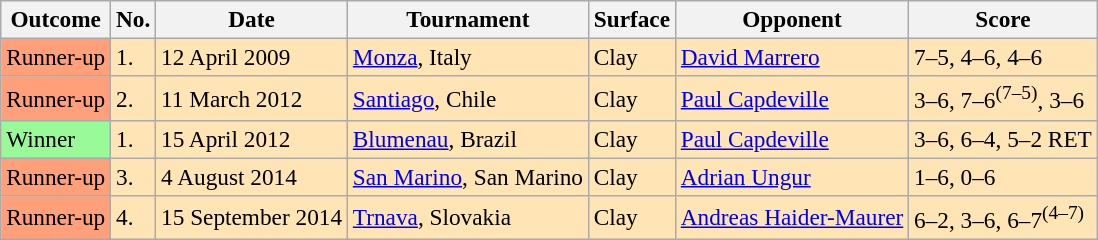<table class=wikitable style=font-size:97%>
<tr>
<th>Outcome</th>
<th>No.</th>
<th>Date</th>
<th>Tournament</th>
<th>Surface</th>
<th>Opponent</th>
<th>Score</th>
</tr>
<tr bgcolor=moccasin>
<td bgcolor=FFA07A>Runner-up</td>
<td>1.</td>
<td>12 April 2009</td>
<td><a href='#'>Monza</a>, Italy</td>
<td>Clay</td>
<td> <a href='#'>David Marrero</a></td>
<td>7–5, 4–6, 4–6</td>
</tr>
<tr bgcolor=moccasin>
<td bgcolor=FFA07A>Runner-up</td>
<td>2.</td>
<td>11 March 2012</td>
<td><a href='#'>Santiago</a>, Chile</td>
<td>Clay</td>
<td> <a href='#'>Paul Capdeville</a></td>
<td>3–6, 7–6<sup>(7–5)</sup>, 3–6</td>
</tr>
<tr bgcolor=moccasin>
<td style="background:#98FB98">Winner</td>
<td>1.</td>
<td>15 April 2012</td>
<td><a href='#'>Blumenau</a>, Brazil</td>
<td>Clay</td>
<td> <a href='#'>Paul Capdeville</a></td>
<td>3–6, 6–4, 5–2 RET</td>
</tr>
<tr bgcolor=moccasin>
<td bgcolor=FFA07A>Runner-up</td>
<td>3.</td>
<td>4 August 2014</td>
<td><a href='#'>San Marino</a>, San Marino</td>
<td>Clay</td>
<td> <a href='#'>Adrian Ungur</a></td>
<td>1–6, 0–6</td>
</tr>
<tr bgcolor=moccasin>
<td bgcolor=FFA07A>Runner-up</td>
<td>4.</td>
<td>15 September 2014</td>
<td><a href='#'>Trnava</a>, Slovakia</td>
<td>Clay</td>
<td> <a href='#'>Andreas Haider-Maurer</a></td>
<td>6–2, 3–6, 6–7<sup>(4–7)</sup></td>
</tr>
</table>
